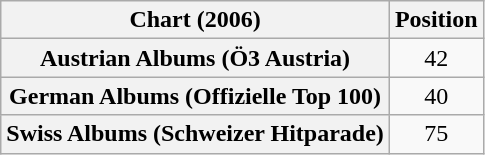<table class="wikitable sortable plainrowheaders" style="text-align:center">
<tr>
<th scope="col">Chart (2006)</th>
<th scope="col">Position</th>
</tr>
<tr>
<th scope="row">Austrian Albums (Ö3 Austria)</th>
<td>42</td>
</tr>
<tr>
<th scope="row">German Albums (Offizielle Top 100)</th>
<td>40</td>
</tr>
<tr>
<th scope="row">Swiss Albums (Schweizer Hitparade)</th>
<td>75</td>
</tr>
</table>
